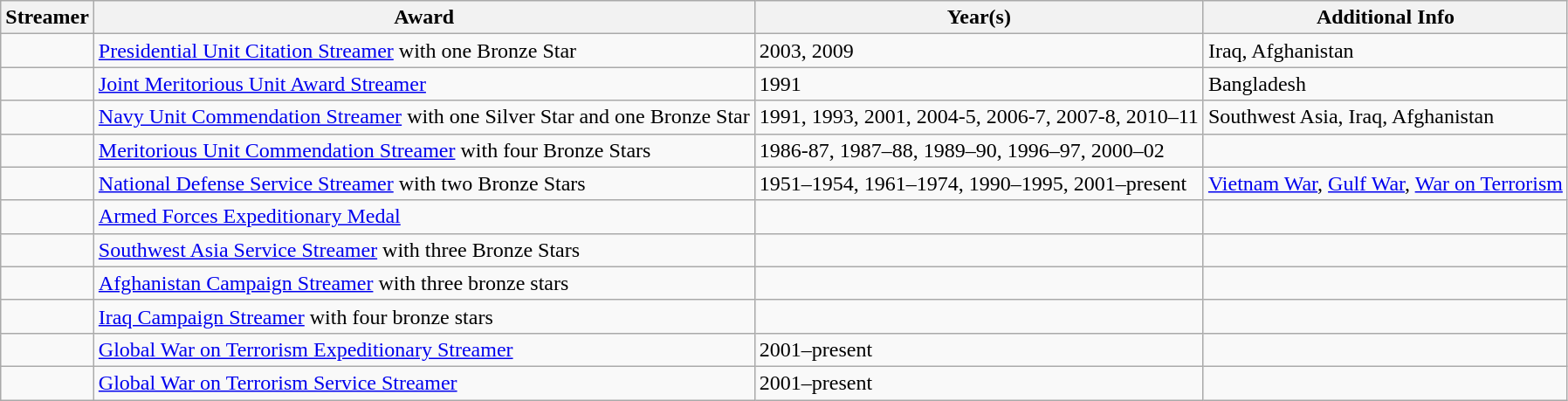<table class="wikitable">
<tr>
<th>Streamer</th>
<th>Award</th>
<th>Year(s)</th>
<th>Additional Info</th>
</tr>
<tr>
<td></td>
<td><a href='#'>Presidential Unit Citation Streamer</a> with one Bronze Star</td>
<td>2003, 2009</td>
<td>Iraq, Afghanistan</td>
</tr>
<tr>
<td></td>
<td><a href='#'>Joint Meritorious Unit Award Streamer</a></td>
<td>1991</td>
<td>Bangladesh</td>
</tr>
<tr>
<td></td>
<td><a href='#'>Navy Unit Commendation Streamer</a> with one Silver Star and one Bronze Star</td>
<td>1991, 1993, 2001, 2004-5, 2006-7, 2007-8, 2010–11</td>
<td>Southwest Asia, Iraq, Afghanistan</td>
</tr>
<tr>
<td></td>
<td><a href='#'>Meritorious Unit Commendation Streamer</a> with four Bronze Stars</td>
<td>1986-87, 1987–88, 1989–90, 1996–97, 2000–02</td>
<td><br></td>
</tr>
<tr>
<td></td>
<td><a href='#'>National Defense Service Streamer</a> with two Bronze Stars</td>
<td>1951–1954, 1961–1974, 1990–1995, 2001–present</td>
<td><a href='#'>Vietnam War</a>, <a href='#'>Gulf War</a>, <a href='#'>War on Terrorism</a></td>
</tr>
<tr>
<td></td>
<td><a href='#'>Armed Forces Expeditionary Medal</a></td>
<td><br></td>
<td><br></td>
</tr>
<tr>
<td></td>
<td><a href='#'>Southwest Asia Service Streamer</a> with three Bronze Stars</td>
<td><br></td>
<td><br></td>
</tr>
<tr>
<td></td>
<td><a href='#'>Afghanistan Campaign Streamer</a> with three bronze stars</td>
<td><br></td>
<td><br></td>
</tr>
<tr>
<td></td>
<td><a href='#'>Iraq Campaign Streamer</a> with four bronze stars</td>
<td><br></td>
<td><br></td>
</tr>
<tr>
<td></td>
<td><a href='#'>Global War on Terrorism Expeditionary Streamer</a></td>
<td>2001–present</td>
<td><br></td>
</tr>
<tr>
<td></td>
<td><a href='#'>Global War on Terrorism Service Streamer</a></td>
<td>2001–present</td>
<td><br></td>
</tr>
</table>
